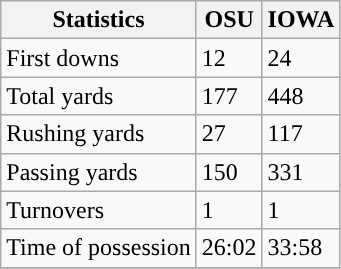<table class="wikitable">
<tr>
<th>Statistics</th>
<th>OSU</th>
<th>IOWA</th>
</tr>
<tr>
<td>First downs</td>
<td>12</td>
<td>24</td>
</tr>
<tr>
<td>Total yards</td>
<td>177</td>
<td>448</td>
</tr>
<tr>
<td>Rushing yards</td>
<td>27</td>
<td>117</td>
</tr>
<tr>
<td>Passing yards</td>
<td>150</td>
<td>331</td>
</tr>
<tr>
<td>Turnovers</td>
<td>1</td>
<td>1</td>
</tr>
<tr>
<td>Time of possession</td>
<td>26:02</td>
<td>33:58</td>
</tr>
<tr>
</tr>
</table>
